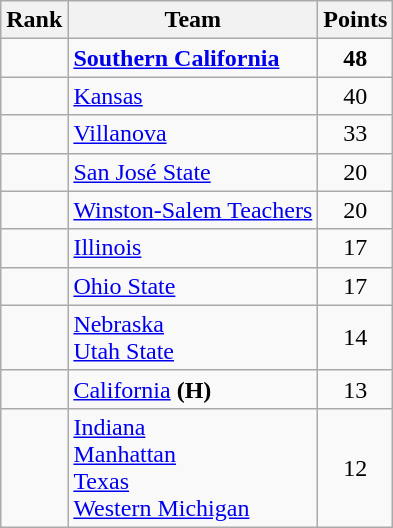<table class="wikitable sortable" style="text-align:center">
<tr>
<th>Rank</th>
<th>Team</th>
<th>Points</th>
</tr>
<tr>
<td></td>
<td align="left"><strong><a href='#'>Southern California</a></strong></td>
<td><strong>48</strong></td>
</tr>
<tr>
<td></td>
<td align="left"><a href='#'>Kansas</a></td>
<td>40</td>
</tr>
<tr>
<td></td>
<td align="left"><a href='#'>Villanova</a></td>
<td>33</td>
</tr>
<tr>
<td></td>
<td align="left"><a href='#'>San José State</a></td>
<td>20</td>
</tr>
<tr>
<td></td>
<td align="left"><a href='#'>Winston-Salem Teachers</a></td>
<td>20</td>
</tr>
<tr>
<td></td>
<td align="left"><a href='#'>Illinois</a></td>
<td>17</td>
</tr>
<tr>
<td></td>
<td align="left"><a href='#'>Ohio State</a></td>
<td>17</td>
</tr>
<tr>
<td></td>
<td align="left"><a href='#'>Nebraska</a><br><a href='#'>Utah State</a></td>
<td>14</td>
</tr>
<tr>
<td></td>
<td align="left"><a href='#'>California</a> <strong>(H)</strong></td>
<td>13</td>
</tr>
<tr>
<td></td>
<td align="left"><a href='#'>Indiana</a><br><a href='#'>Manhattan</a><br><a href='#'>Texas</a><br><a href='#'>Western Michigan</a></td>
<td>12</td>
</tr>
</table>
